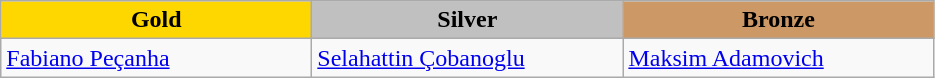<table class="wikitable" style="text-align:left">
<tr align="center">
<td width=200 bgcolor=gold><strong>Gold</strong></td>
<td width=200 bgcolor=silver><strong>Silver</strong></td>
<td width=200 bgcolor=CC9966><strong>Bronze</strong></td>
</tr>
<tr>
<td><a href='#'>Fabiano Peçanha</a><br><em></em></td>
<td><a href='#'>Selahattin Çobanoglu</a><br><em></em></td>
<td><a href='#'>Maksim Adamovich</a><br><em></em></td>
</tr>
</table>
